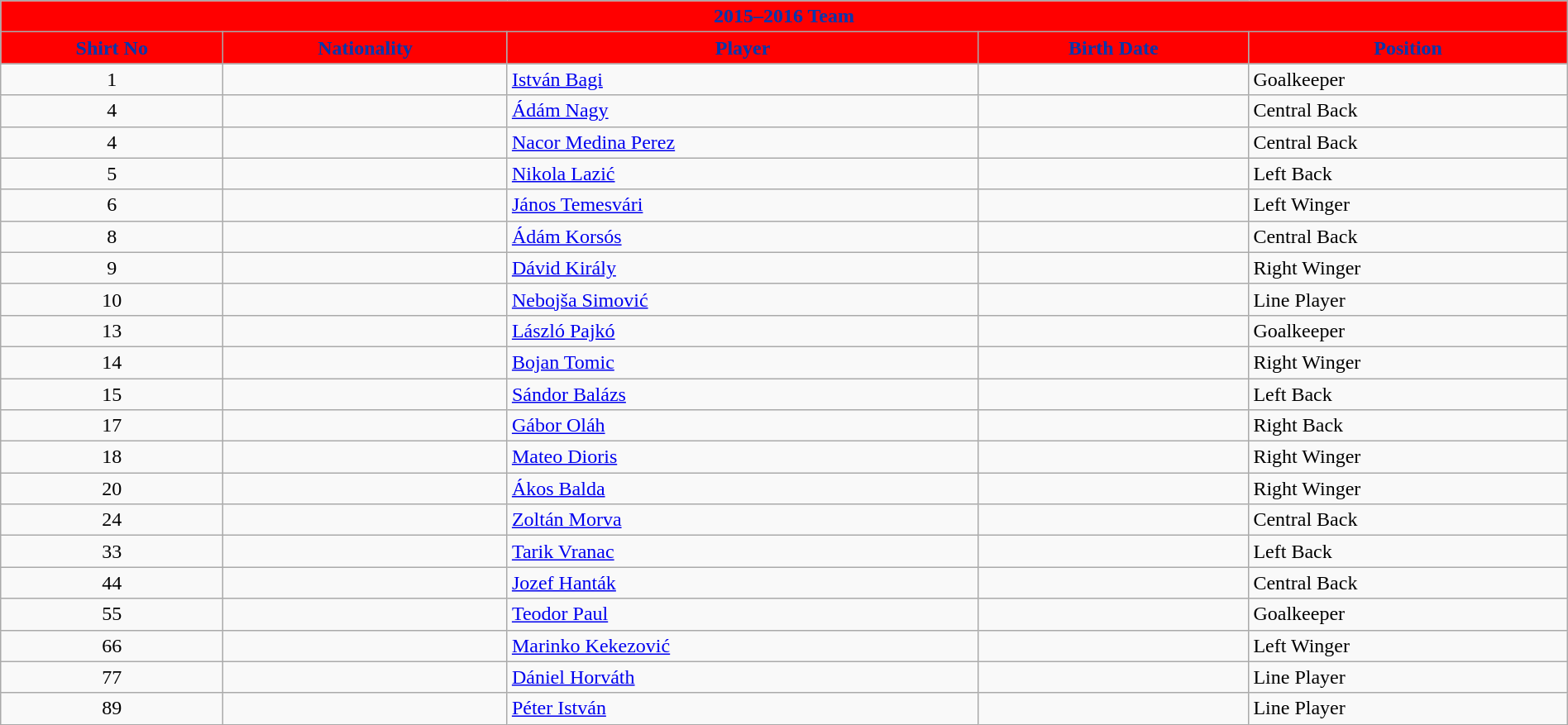<table class="wikitable collapsible collapsed" style="width:100%">
<tr>
<th colspan=5 style="background-color:red;color:#0038af;text-align:center;"> <strong>2015–2016 Team</strong></th>
</tr>
<tr>
<th style="color:#0038af; background:red">Shirt No</th>
<th style="color:#0038af; background:red">Nationality</th>
<th style="color:#0038af; background:red">Player</th>
<th style="color:#0038af; background:red">Birth Date</th>
<th style="color:#0038af; background:red">Position</th>
</tr>
<tr>
<td align=center>1</td>
<td></td>
<td><a href='#'>István Bagi</a></td>
<td></td>
<td>Goalkeeper</td>
</tr>
<tr>
<td align=center>4</td>
<td></td>
<td><a href='#'>Ádám Nagy</a></td>
<td></td>
<td>Central Back</td>
</tr>
<tr>
<td align=center>4</td>
<td></td>
<td><a href='#'>Nacor Medina Perez</a></td>
<td></td>
<td>Central Back</td>
</tr>
<tr>
<td align=center>5</td>
<td></td>
<td><a href='#'>Nikola Lazić</a></td>
<td></td>
<td>Left Back</td>
</tr>
<tr>
<td align=center>6</td>
<td></td>
<td><a href='#'>János Temesvári</a></td>
<td></td>
<td>Left Winger</td>
</tr>
<tr>
<td align=center>8</td>
<td></td>
<td><a href='#'>Ádám Korsós</a></td>
<td></td>
<td>Central Back</td>
</tr>
<tr>
<td align=center>9</td>
<td></td>
<td><a href='#'>Dávid Király</a></td>
<td></td>
<td>Right Winger</td>
</tr>
<tr>
<td align=center>10</td>
<td></td>
<td><a href='#'>Nebojša Simović</a></td>
<td></td>
<td>Line Player</td>
</tr>
<tr>
<td align=center>13</td>
<td></td>
<td><a href='#'>László Pajkó</a></td>
<td></td>
<td>Goalkeeper</td>
</tr>
<tr>
<td align=center>14</td>
<td></td>
<td><a href='#'>Bojan Tomic</a></td>
<td></td>
<td>Right Winger</td>
</tr>
<tr>
<td align=center>15</td>
<td></td>
<td><a href='#'>Sándor Balázs</a></td>
<td></td>
<td>Left Back</td>
</tr>
<tr>
<td align=center>17</td>
<td></td>
<td><a href='#'>Gábor Oláh</a></td>
<td></td>
<td>Right Back</td>
</tr>
<tr>
<td align=center>18</td>
<td></td>
<td><a href='#'>Mateo Dioris</a></td>
<td></td>
<td>Right Winger</td>
</tr>
<tr>
<td align=center>20</td>
<td></td>
<td><a href='#'>Ákos Balda</a></td>
<td></td>
<td>Right Winger</td>
</tr>
<tr>
<td align=center>24</td>
<td></td>
<td><a href='#'>Zoltán Morva</a></td>
<td></td>
<td>Central Back</td>
</tr>
<tr>
<td align=center>33</td>
<td></td>
<td><a href='#'>Tarik Vranac</a></td>
<td></td>
<td>Left Back</td>
</tr>
<tr>
<td align=center>44</td>
<td></td>
<td><a href='#'>Jozef Hanták</a></td>
<td></td>
<td>Central Back</td>
</tr>
<tr>
<td align=center>55</td>
<td></td>
<td><a href='#'>Teodor Paul</a></td>
<td></td>
<td>Goalkeeper</td>
</tr>
<tr>
<td align=center>66</td>
<td></td>
<td><a href='#'>Marinko Kekezović</a></td>
<td></td>
<td>Left Winger</td>
</tr>
<tr>
<td align=center>77</td>
<td></td>
<td><a href='#'>Dániel Horváth</a></td>
<td></td>
<td>Line Player</td>
</tr>
<tr>
<td align=center>89</td>
<td></td>
<td><a href='#'>Péter István</a></td>
<td></td>
<td>Line Player</td>
</tr>
</table>
